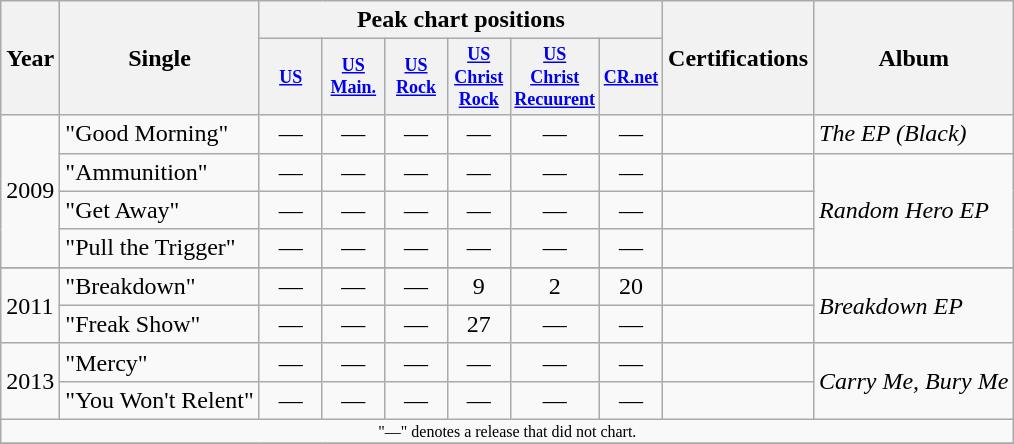<table class="wikitable" border="1">
<tr>
<th rowspan="2">Year</th>
<th rowspan="2">Single</th>
<th colspan="6">Peak chart positions</th>
<th rowspan="2">Certifications</th>
<th rowspan="2">Album</th>
</tr>
<tr>
<th style="width:3em;font-size:75%"><a href='#'>US</a></th>
<th style="width:3em;font-size:75%"><a href='#'>US<br>Main.</a><br></th>
<th style="width:3em;font-size:75%"><a href='#'>US<br>Rock</a><br></th>
<th style="width:3em;font-size:75%"><a href='#'>US Christ Rock</a><br></th>
<th style="width:3em;font-size:75%"><a href='#'>US<br>Christ<br>Recuurent</a><br></th>
<th style="width:3em;font-size:75%"><a href='#'>CR.net</a><br></th>
</tr>
<tr>
<td rowspan="4">2009</td>
<td>"Good Morning"</td>
<td align="center">—</td>
<td align="center">—</td>
<td align="center">—</td>
<td align="center">—</td>
<td align="center">—</td>
<td align="center">—</td>
<td></td>
<td rowspan="1"><em>The EP (Black)</em></td>
</tr>
<tr>
<td>"Ammunition"</td>
<td align="center">—</td>
<td align="center">—</td>
<td align="center">—</td>
<td align="center">—</td>
<td align="center">—</td>
<td align="center">—</td>
<td></td>
<td rowspan="3"><em>Random Hero EP</em></td>
</tr>
<tr>
<td>"Get Away"</td>
<td align="center">—</td>
<td align="center">—</td>
<td align="center">—</td>
<td align="center">—</td>
<td align="center">—</td>
<td align="center">—</td>
<td></td>
</tr>
<tr>
<td>"Pull the Trigger"</td>
<td align="center">—</td>
<td align="center">—</td>
<td align="center">—</td>
<td align="center">—</td>
<td align="center">—</td>
<td align="center">—</td>
<td></td>
</tr>
<tr>
</tr>
<tr>
<td rowspan="2">2011</td>
<td>"Breakdown"</td>
<td align="center">—</td>
<td align="center">—</td>
<td align="center">—</td>
<td align="center">9</td>
<td align="center">2</td>
<td align="center">20</td>
<td></td>
<td rowspan="2"><em>Breakdown EP </em></td>
</tr>
<tr>
<td>"Freak Show"</td>
<td align="center">—</td>
<td align="center">—</td>
<td align="center">—</td>
<td align="center">27</td>
<td align="center">—</td>
<td align="center">—</td>
</tr>
<tr>
<td rowspan="2">2013</td>
<td>"Mercy"</td>
<td align="center">—</td>
<td align="center">—</td>
<td align="center">—</td>
<td align="center">—</td>
<td align="center">—</td>
<td align="center">—</td>
<td></td>
<td rowspan="2"><em>Carry Me, Bury Me</em></td>
</tr>
<tr>
<td>"You Won't Relent"</td>
<td align="center">—</td>
<td align="center">—</td>
<td align="center">—</td>
<td align="center">—</td>
<td align="center">—</td>
<td align="center">—</td>
<td></td>
</tr>
<tr>
<td align="center" colspan="11" style="font-size: 8pt">"—" denotes a release that did not chart.</td>
</tr>
<tr>
</tr>
</table>
